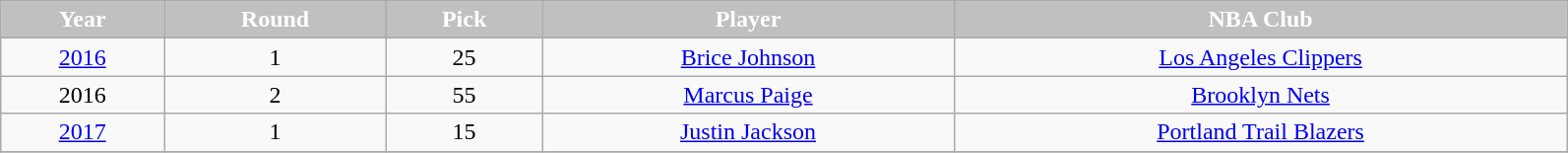<table class="wikitable" width="84%">
<tr align="center"  style="background:silver;color:white;">
<td><strong>Year</strong></td>
<td><strong>Round</strong></td>
<td><strong>Pick</strong></td>
<td><strong>Player</strong></td>
<td><strong>NBA Club</strong></td>
</tr>
<tr align="center" bgcolor="">
<td><a href='#'>2016</a></td>
<td>1</td>
<td>25</td>
<td><a href='#'>Brice Johnson</a></td>
<td><a href='#'>Los Angeles Clippers</a></td>
</tr>
<tr align="center" bgcolor="">
<td>2016</td>
<td>2</td>
<td>55</td>
<td><a href='#'>Marcus Paige</a></td>
<td><a href='#'>Brooklyn Nets</a></td>
</tr>
<tr align="center" bgcolor="">
<td><a href='#'>2017</a></td>
<td>1</td>
<td>15</td>
<td><a href='#'>Justin Jackson</a></td>
<td><a href='#'>Portland Trail Blazers</a></td>
</tr>
<tr align="center" bgcolor="">
</tr>
</table>
